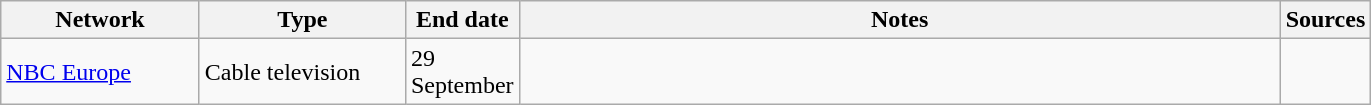<table class="wikitable">
<tr>
<th style="text-align:center; width:125px">Network</th>
<th style="text-align:center; width:130px">Type</th>
<th style="text-align:center; width:60px">End date</th>
<th style="text-align:center; width:500px">Notes</th>
<th style="text-align:center; width:30px">Sources</th>
</tr>
<tr>
<td><a href='#'>NBC Europe</a></td>
<td>Cable television</td>
<td>29 September</td>
<td></td>
<td></td>
</tr>
</table>
